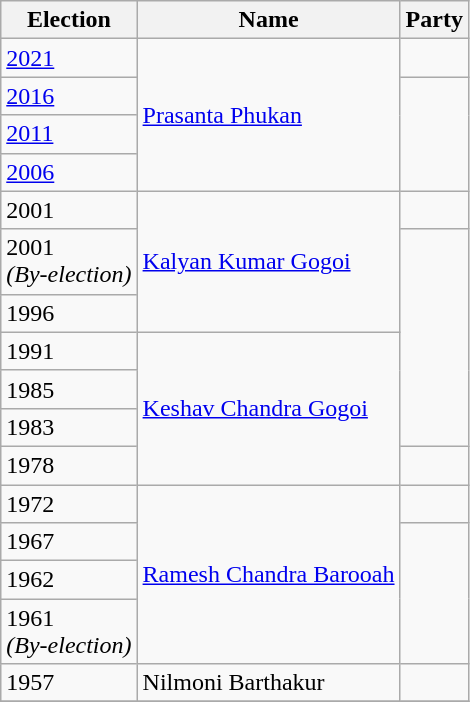<table class="wikitable sortable">
<tr>
<th>Election</th>
<th>Name</th>
<th colspan="2">Party</th>
</tr>
<tr>
<td><a href='#'>2021</a></td>
<td rowspan="4"><a href='#'>Prasanta Phukan</a></td>
<td></td>
</tr>
<tr>
<td><a href='#'>2016</a></td>
</tr>
<tr>
<td><a href='#'>2011</a></td>
</tr>
<tr>
<td><a href='#'>2006</a></td>
</tr>
<tr>
<td>2001</td>
<td rowspan="3"><a href='#'>Kalyan Kumar Gogoi</a></td>
<td></td>
</tr>
<tr>
<td>2001 <br><em>(By-election)</em></td>
</tr>
<tr>
<td>1996</td>
</tr>
<tr>
<td>1991</td>
<td rowspan="4"><a href='#'>Keshav Chandra Gogoi</a></td>
</tr>
<tr>
<td>1985</td>
</tr>
<tr>
<td>1983</td>
</tr>
<tr>
<td>1978</td>
<td></td>
</tr>
<tr>
<td>1972</td>
<td rowspan="4"><a href='#'>Ramesh Chandra Barooah</a></td>
<td></td>
</tr>
<tr>
<td>1967</td>
</tr>
<tr>
<td>1962</td>
</tr>
<tr>
<td>1961<br><em>(By-election)</em></td>
</tr>
<tr>
<td>1957</td>
<td>Nilmoni Barthakur</td>
<td></td>
</tr>
<tr>
</tr>
</table>
